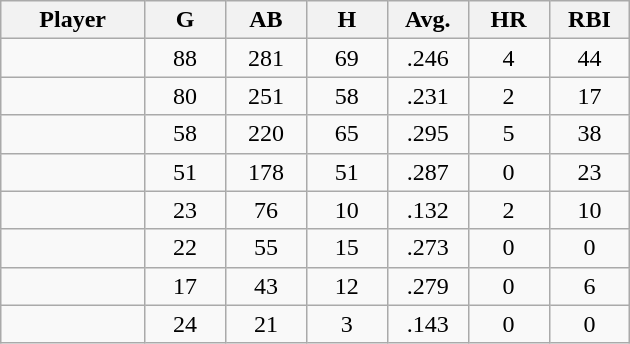<table class="wikitable sortable">
<tr>
<th bgcolor="#DDDDFF" width="16%">Player</th>
<th bgcolor="#DDDDFF" width="9%">G</th>
<th bgcolor="#DDDDFF" width="9%">AB</th>
<th bgcolor="#DDDDFF" width="9%">H</th>
<th bgcolor="#DDDDFF" width="9%">Avg.</th>
<th bgcolor="#DDDDFF" width="9%">HR</th>
<th bgcolor="#DDDDFF" width="9%">RBI</th>
</tr>
<tr align="center">
<td></td>
<td>88</td>
<td>281</td>
<td>69</td>
<td>.246</td>
<td>4</td>
<td>44</td>
</tr>
<tr align="center">
<td></td>
<td>80</td>
<td>251</td>
<td>58</td>
<td>.231</td>
<td>2</td>
<td>17</td>
</tr>
<tr align="center">
<td></td>
<td>58</td>
<td>220</td>
<td>65</td>
<td>.295</td>
<td>5</td>
<td>38</td>
</tr>
<tr align="center">
<td></td>
<td>51</td>
<td>178</td>
<td>51</td>
<td>.287</td>
<td>0</td>
<td>23</td>
</tr>
<tr align="center">
<td></td>
<td>23</td>
<td>76</td>
<td>10</td>
<td>.132</td>
<td>2</td>
<td>10</td>
</tr>
<tr align="center">
<td></td>
<td>22</td>
<td>55</td>
<td>15</td>
<td>.273</td>
<td>0</td>
<td>0</td>
</tr>
<tr align="center">
<td></td>
<td>17</td>
<td>43</td>
<td>12</td>
<td>.279</td>
<td>0</td>
<td>6</td>
</tr>
<tr align="center">
<td></td>
<td>24</td>
<td>21</td>
<td>3</td>
<td>.143</td>
<td>0</td>
<td>0</td>
</tr>
</table>
